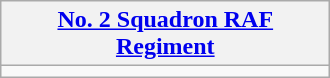<table class="wikitable">
<tr>
<th style="width: 212px;"><a href='#'>No. 2 Squadron RAF Regiment</a></th>
</tr>
<tr>
<td></td>
</tr>
</table>
